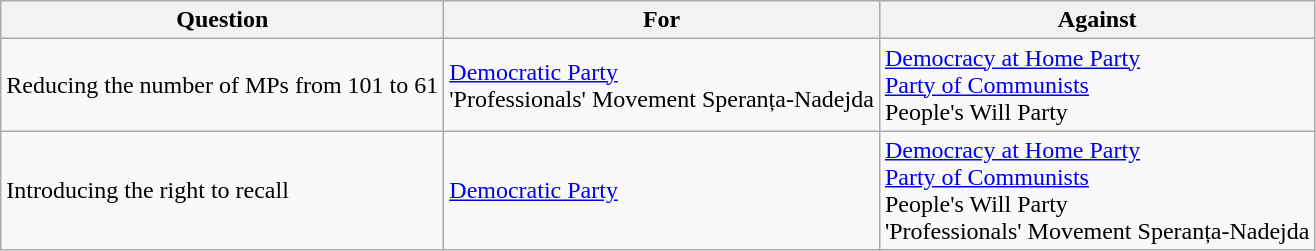<table class=wikitable>
<tr>
<th>Question</th>
<th>For</th>
<th>Against</th>
</tr>
<tr>
<td>Reducing the number of MPs from 101 to 61</td>
<td><a href='#'>Democratic Party</a><br>'Professionals' Movement Speranța-Nadejda</td>
<td><a href='#'>Democracy at Home Party</a><br><a href='#'>Party of Communists</a><br>People's Will Party</td>
</tr>
<tr>
<td>Introducing the right to recall</td>
<td><a href='#'>Democratic Party</a></td>
<td><a href='#'>Democracy at Home Party</a><br><a href='#'>Party of Communists</a><br>People's Will Party<br>'Professionals' Movement Speranța-Nadejda</td>
</tr>
</table>
